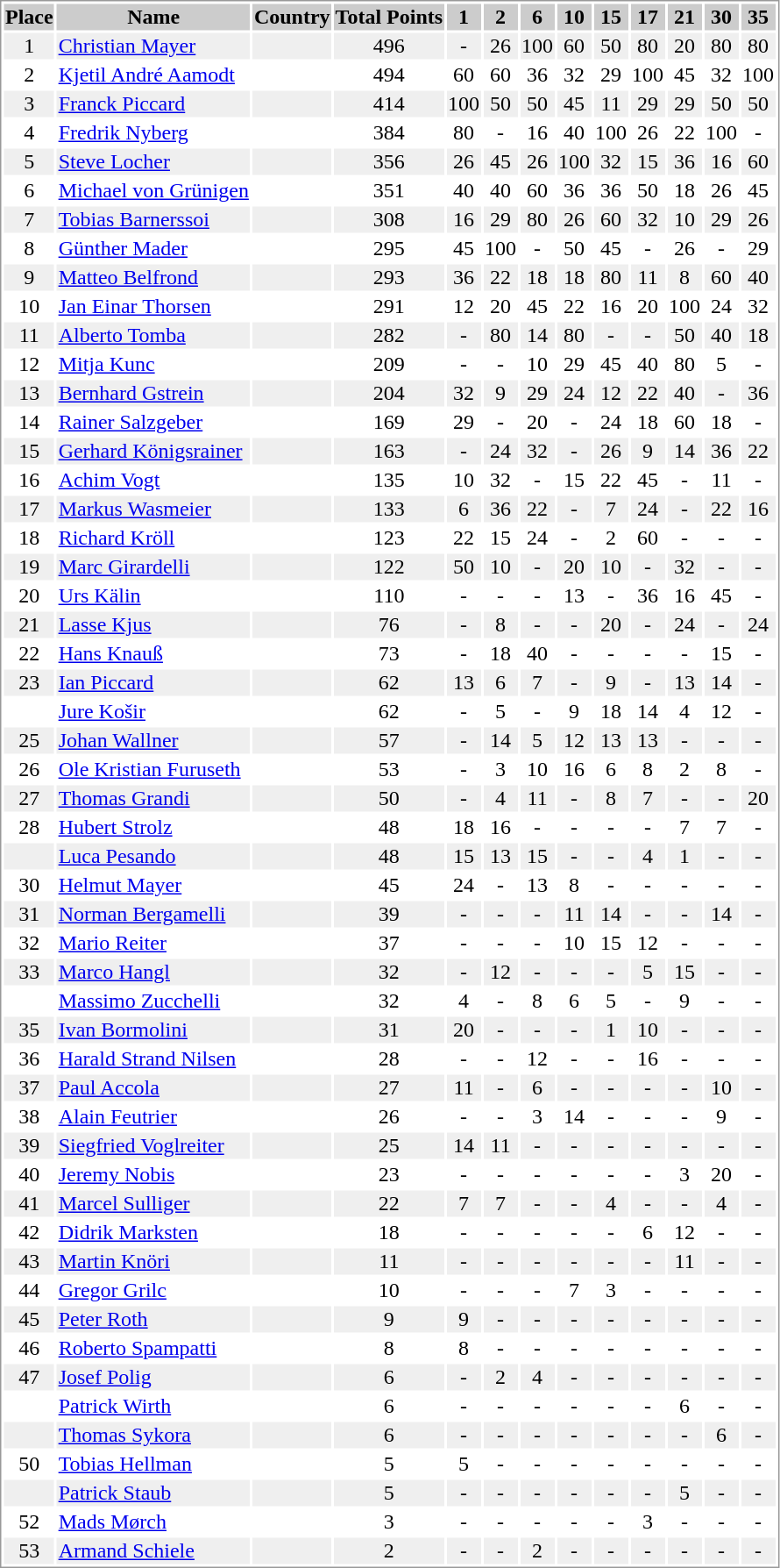<table border="0" style="border: 1px solid #999; background-color:#FFFFFF; text-align:center">
<tr align="center" bgcolor="#CCCCCC">
<th>Place</th>
<th>Name</th>
<th>Country</th>
<th>Total Points</th>
<th>1</th>
<th>2</th>
<th>6</th>
<th>10</th>
<th>15</th>
<th>17</th>
<th>21</th>
<th>30</th>
<th>35</th>
</tr>
<tr bgcolor="#EFEFEF">
<td>1</td>
<td align="left"><a href='#'>Christian Mayer</a></td>
<td align="left"></td>
<td>496</td>
<td>-</td>
<td>26</td>
<td>100</td>
<td>60</td>
<td>50</td>
<td>80</td>
<td>20</td>
<td>80</td>
<td>80</td>
</tr>
<tr>
<td>2</td>
<td align="left"><a href='#'>Kjetil André Aamodt</a></td>
<td align="left"></td>
<td>494</td>
<td>60</td>
<td>60</td>
<td>36</td>
<td>32</td>
<td>29</td>
<td>100</td>
<td>45</td>
<td>32</td>
<td>100</td>
</tr>
<tr bgcolor="#EFEFEF">
<td>3</td>
<td align="left"><a href='#'>Franck Piccard</a></td>
<td align="left"></td>
<td>414</td>
<td>100</td>
<td>50</td>
<td>50</td>
<td>45</td>
<td>11</td>
<td>29</td>
<td>29</td>
<td>50</td>
<td>50</td>
</tr>
<tr>
<td>4</td>
<td align="left"><a href='#'>Fredrik Nyberg</a></td>
<td align="left"></td>
<td>384</td>
<td>80</td>
<td>-</td>
<td>16</td>
<td>40</td>
<td>100</td>
<td>26</td>
<td>22</td>
<td>100</td>
<td>-</td>
</tr>
<tr bgcolor="#EFEFEF">
<td>5</td>
<td align="left"><a href='#'>Steve Locher</a></td>
<td align="left"></td>
<td>356</td>
<td>26</td>
<td>45</td>
<td>26</td>
<td>100</td>
<td>32</td>
<td>15</td>
<td>36</td>
<td>16</td>
<td>60</td>
</tr>
<tr>
<td>6</td>
<td align="left"><a href='#'>Michael von Grünigen</a></td>
<td align="left"></td>
<td>351</td>
<td>40</td>
<td>40</td>
<td>60</td>
<td>36</td>
<td>36</td>
<td>50</td>
<td>18</td>
<td>26</td>
<td>45</td>
</tr>
<tr bgcolor="#EFEFEF">
<td>7</td>
<td align="left"><a href='#'>Tobias Barnerssoi</a></td>
<td align="left"></td>
<td>308</td>
<td>16</td>
<td>29</td>
<td>80</td>
<td>26</td>
<td>60</td>
<td>32</td>
<td>10</td>
<td>29</td>
<td>26</td>
</tr>
<tr>
<td>8</td>
<td align="left"><a href='#'>Günther Mader</a></td>
<td align="left"></td>
<td>295</td>
<td>45</td>
<td>100</td>
<td>-</td>
<td>50</td>
<td>45</td>
<td>-</td>
<td>26</td>
<td>-</td>
<td>29</td>
</tr>
<tr bgcolor="#EFEFEF">
<td>9</td>
<td align="left"><a href='#'>Matteo Belfrond</a></td>
<td align="left"></td>
<td>293</td>
<td>36</td>
<td>22</td>
<td>18</td>
<td>18</td>
<td>80</td>
<td>11</td>
<td>8</td>
<td>60</td>
<td>40</td>
</tr>
<tr>
<td>10</td>
<td align="left"><a href='#'>Jan Einar Thorsen</a></td>
<td align="left"></td>
<td>291</td>
<td>12</td>
<td>20</td>
<td>45</td>
<td>22</td>
<td>16</td>
<td>20</td>
<td>100</td>
<td>24</td>
<td>32</td>
</tr>
<tr bgcolor="#EFEFEF">
<td>11</td>
<td align="left"><a href='#'>Alberto Tomba</a></td>
<td align="left"></td>
<td>282</td>
<td>-</td>
<td>80</td>
<td>14</td>
<td>80</td>
<td>-</td>
<td>-</td>
<td>50</td>
<td>40</td>
<td>18</td>
</tr>
<tr>
<td>12</td>
<td align="left"><a href='#'>Mitja Kunc</a></td>
<td align="left"></td>
<td>209</td>
<td>-</td>
<td>-</td>
<td>10</td>
<td>29</td>
<td>45</td>
<td>40</td>
<td>80</td>
<td>5</td>
<td>-</td>
</tr>
<tr bgcolor="#EFEFEF">
<td>13</td>
<td align="left"><a href='#'>Bernhard Gstrein</a></td>
<td align="left"></td>
<td>204</td>
<td>32</td>
<td>9</td>
<td>29</td>
<td>24</td>
<td>12</td>
<td>22</td>
<td>40</td>
<td>-</td>
<td>36</td>
</tr>
<tr>
<td>14</td>
<td align="left"><a href='#'>Rainer Salzgeber</a></td>
<td align="left"></td>
<td>169</td>
<td>29</td>
<td>-</td>
<td>20</td>
<td>-</td>
<td>24</td>
<td>18</td>
<td>60</td>
<td>18</td>
<td>-</td>
</tr>
<tr bgcolor="#EFEFEF">
<td>15</td>
<td align="left"><a href='#'>Gerhard Königsrainer</a></td>
<td align="left"></td>
<td>163</td>
<td>-</td>
<td>24</td>
<td>32</td>
<td>-</td>
<td>26</td>
<td>9</td>
<td>14</td>
<td>36</td>
<td>22</td>
</tr>
<tr>
<td>16</td>
<td align="left"><a href='#'>Achim Vogt</a></td>
<td align="left"></td>
<td>135</td>
<td>10</td>
<td>32</td>
<td>-</td>
<td>15</td>
<td>22</td>
<td>45</td>
<td>-</td>
<td>11</td>
<td>-</td>
</tr>
<tr bgcolor="#EFEFEF">
<td>17</td>
<td align="left"><a href='#'>Markus Wasmeier</a></td>
<td align="left"></td>
<td>133</td>
<td>6</td>
<td>36</td>
<td>22</td>
<td>-</td>
<td>7</td>
<td>24</td>
<td>-</td>
<td>22</td>
<td>16</td>
</tr>
<tr>
<td>18</td>
<td align="left"><a href='#'>Richard Kröll</a></td>
<td align="left"></td>
<td>123</td>
<td>22</td>
<td>15</td>
<td>24</td>
<td>-</td>
<td>2</td>
<td>60</td>
<td>-</td>
<td>-</td>
<td>-</td>
</tr>
<tr bgcolor="#EFEFEF">
<td>19</td>
<td align="left"><a href='#'>Marc Girardelli</a></td>
<td align="left"></td>
<td>122</td>
<td>50</td>
<td>10</td>
<td>-</td>
<td>20</td>
<td>10</td>
<td>-</td>
<td>32</td>
<td>-</td>
<td>-</td>
</tr>
<tr>
<td>20</td>
<td align="left"><a href='#'>Urs Kälin</a></td>
<td align="left"></td>
<td>110</td>
<td>-</td>
<td>-</td>
<td>-</td>
<td>13</td>
<td>-</td>
<td>36</td>
<td>16</td>
<td>45</td>
<td>-</td>
</tr>
<tr bgcolor="#EFEFEF">
<td>21</td>
<td align="left"><a href='#'>Lasse Kjus</a></td>
<td align="left"></td>
<td>76</td>
<td>-</td>
<td>8</td>
<td>-</td>
<td>-</td>
<td>20</td>
<td>-</td>
<td>24</td>
<td>-</td>
<td>24</td>
</tr>
<tr>
<td>22</td>
<td align="left"><a href='#'>Hans Knauß</a></td>
<td align="left"></td>
<td>73</td>
<td>-</td>
<td>18</td>
<td>40</td>
<td>-</td>
<td>-</td>
<td>-</td>
<td>-</td>
<td>15</td>
<td>-</td>
</tr>
<tr bgcolor="#EFEFEF">
<td>23</td>
<td align="left"><a href='#'>Ian Piccard</a></td>
<td align="left"></td>
<td>62</td>
<td>13</td>
<td>6</td>
<td>7</td>
<td>-</td>
<td>9</td>
<td>-</td>
<td>13</td>
<td>14</td>
<td>-</td>
</tr>
<tr>
<td></td>
<td align="left"><a href='#'>Jure Košir</a></td>
<td align="left"></td>
<td>62</td>
<td>-</td>
<td>5</td>
<td>-</td>
<td>9</td>
<td>18</td>
<td>14</td>
<td>4</td>
<td>12</td>
<td>-</td>
</tr>
<tr bgcolor="#EFEFEF">
<td>25</td>
<td align="left"><a href='#'>Johan Wallner</a></td>
<td align="left"></td>
<td>57</td>
<td>-</td>
<td>14</td>
<td>5</td>
<td>12</td>
<td>13</td>
<td>13</td>
<td>-</td>
<td>-</td>
<td>-</td>
</tr>
<tr>
<td>26</td>
<td align="left"><a href='#'>Ole Kristian Furuseth</a></td>
<td align="left"></td>
<td>53</td>
<td>-</td>
<td>3</td>
<td>10</td>
<td>16</td>
<td>6</td>
<td>8</td>
<td>2</td>
<td>8</td>
<td>-</td>
</tr>
<tr bgcolor="#EFEFEF">
<td>27</td>
<td align="left"><a href='#'>Thomas Grandi</a></td>
<td align="left"></td>
<td>50</td>
<td>-</td>
<td>4</td>
<td>11</td>
<td>-</td>
<td>8</td>
<td>7</td>
<td>-</td>
<td>-</td>
<td>20</td>
</tr>
<tr>
<td>28</td>
<td align="left"><a href='#'>Hubert Strolz</a></td>
<td align="left"></td>
<td>48</td>
<td>18</td>
<td>16</td>
<td>-</td>
<td>-</td>
<td>-</td>
<td>-</td>
<td>7</td>
<td>7</td>
<td>-</td>
</tr>
<tr bgcolor="#EFEFEF">
<td></td>
<td align="left"><a href='#'>Luca Pesando</a></td>
<td align="left"></td>
<td>48</td>
<td>15</td>
<td>13</td>
<td>15</td>
<td>-</td>
<td>-</td>
<td>4</td>
<td>1</td>
<td>-</td>
<td>-</td>
</tr>
<tr>
<td>30</td>
<td align="left"><a href='#'>Helmut Mayer</a></td>
<td align="left"></td>
<td>45</td>
<td>24</td>
<td>-</td>
<td>13</td>
<td>8</td>
<td>-</td>
<td>-</td>
<td>-</td>
<td>-</td>
<td>-</td>
</tr>
<tr bgcolor="#EFEFEF">
<td>31</td>
<td align="left"><a href='#'>Norman Bergamelli</a></td>
<td align="left"></td>
<td>39</td>
<td>-</td>
<td>-</td>
<td>-</td>
<td>11</td>
<td>14</td>
<td>-</td>
<td>-</td>
<td>14</td>
<td>-</td>
</tr>
<tr>
<td>32</td>
<td align="left"><a href='#'>Mario Reiter</a></td>
<td align="left"></td>
<td>37</td>
<td>-</td>
<td>-</td>
<td>-</td>
<td>10</td>
<td>15</td>
<td>12</td>
<td>-</td>
<td>-</td>
<td>-</td>
</tr>
<tr bgcolor="#EFEFEF">
<td>33</td>
<td align="left"><a href='#'>Marco Hangl</a></td>
<td align="left"></td>
<td>32</td>
<td>-</td>
<td>12</td>
<td>-</td>
<td>-</td>
<td>-</td>
<td>5</td>
<td>15</td>
<td>-</td>
<td>-</td>
</tr>
<tr>
<td></td>
<td align="left"><a href='#'>Massimo Zucchelli</a></td>
<td align="left"></td>
<td>32</td>
<td>4</td>
<td>-</td>
<td>8</td>
<td>6</td>
<td>5</td>
<td>-</td>
<td>9</td>
<td>-</td>
<td>-</td>
</tr>
<tr bgcolor="#EFEFEF">
<td>35</td>
<td align="left"><a href='#'>Ivan Bormolini</a></td>
<td align="left"></td>
<td>31</td>
<td>20</td>
<td>-</td>
<td>-</td>
<td>-</td>
<td>1</td>
<td>10</td>
<td>-</td>
<td>-</td>
<td>-</td>
</tr>
<tr>
<td>36</td>
<td align="left"><a href='#'>Harald Strand Nilsen</a></td>
<td align="left"></td>
<td>28</td>
<td>-</td>
<td>-</td>
<td>12</td>
<td>-</td>
<td>-</td>
<td>16</td>
<td>-</td>
<td>-</td>
<td>-</td>
</tr>
<tr bgcolor="#EFEFEF">
<td>37</td>
<td align="left"><a href='#'>Paul Accola</a></td>
<td align="left"></td>
<td>27</td>
<td>11</td>
<td>-</td>
<td>6</td>
<td>-</td>
<td>-</td>
<td>-</td>
<td>-</td>
<td>10</td>
<td>-</td>
</tr>
<tr>
<td>38</td>
<td align="left"><a href='#'>Alain Feutrier</a></td>
<td align="left"></td>
<td>26</td>
<td>-</td>
<td>-</td>
<td>3</td>
<td>14</td>
<td>-</td>
<td>-</td>
<td>-</td>
<td>9</td>
<td>-</td>
</tr>
<tr bgcolor="#EFEFEF">
<td>39</td>
<td align="left"><a href='#'>Siegfried Voglreiter</a></td>
<td align="left"></td>
<td>25</td>
<td>14</td>
<td>11</td>
<td>-</td>
<td>-</td>
<td>-</td>
<td>-</td>
<td>-</td>
<td>-</td>
<td>-</td>
</tr>
<tr>
<td>40</td>
<td align="left"><a href='#'>Jeremy Nobis</a></td>
<td align="left"></td>
<td>23</td>
<td>-</td>
<td>-</td>
<td>-</td>
<td>-</td>
<td>-</td>
<td>-</td>
<td>3</td>
<td>20</td>
<td>-</td>
</tr>
<tr bgcolor="#EFEFEF">
<td>41</td>
<td align="left"><a href='#'>Marcel Sulliger</a></td>
<td align="left"></td>
<td>22</td>
<td>7</td>
<td>7</td>
<td>-</td>
<td>-</td>
<td>4</td>
<td>-</td>
<td>-</td>
<td>4</td>
<td>-</td>
</tr>
<tr>
<td>42</td>
<td align="left"><a href='#'>Didrik Marksten</a></td>
<td align="left"></td>
<td>18</td>
<td>-</td>
<td>-</td>
<td>-</td>
<td>-</td>
<td>-</td>
<td>6</td>
<td>12</td>
<td>-</td>
<td>-</td>
</tr>
<tr bgcolor="#EFEFEF">
<td>43</td>
<td align="left"><a href='#'>Martin Knöri</a></td>
<td align="left"></td>
<td>11</td>
<td>-</td>
<td>-</td>
<td>-</td>
<td>-</td>
<td>-</td>
<td>-</td>
<td>11</td>
<td>-</td>
<td>-</td>
</tr>
<tr>
<td>44</td>
<td align="left"><a href='#'>Gregor Grilc</a></td>
<td align="left"></td>
<td>10</td>
<td>-</td>
<td>-</td>
<td>-</td>
<td>7</td>
<td>3</td>
<td>-</td>
<td>-</td>
<td>-</td>
<td>-</td>
</tr>
<tr bgcolor="#EFEFEF">
<td>45</td>
<td align="left"><a href='#'>Peter Roth</a></td>
<td align="left"></td>
<td>9</td>
<td>9</td>
<td>-</td>
<td>-</td>
<td>-</td>
<td>-</td>
<td>-</td>
<td>-</td>
<td>-</td>
<td>-</td>
</tr>
<tr>
<td>46</td>
<td align="left"><a href='#'>Roberto Spampatti</a></td>
<td align="left"></td>
<td>8</td>
<td>8</td>
<td>-</td>
<td>-</td>
<td>-</td>
<td>-</td>
<td>-</td>
<td>-</td>
<td>-</td>
<td>-</td>
</tr>
<tr bgcolor="#EFEFEF">
<td>47</td>
<td align="left"><a href='#'>Josef Polig</a></td>
<td align="left"></td>
<td>6</td>
<td>-</td>
<td>2</td>
<td>4</td>
<td>-</td>
<td>-</td>
<td>-</td>
<td>-</td>
<td>-</td>
<td>-</td>
</tr>
<tr>
<td></td>
<td align="left"><a href='#'>Patrick Wirth</a></td>
<td align="left"></td>
<td>6</td>
<td>-</td>
<td>-</td>
<td>-</td>
<td>-</td>
<td>-</td>
<td>-</td>
<td>6</td>
<td>-</td>
<td>-</td>
</tr>
<tr bgcolor="#EFEFEF">
<td></td>
<td align="left"><a href='#'>Thomas Sykora</a></td>
<td align="left"></td>
<td>6</td>
<td>-</td>
<td>-</td>
<td>-</td>
<td>-</td>
<td>-</td>
<td>-</td>
<td>-</td>
<td>6</td>
<td>-</td>
</tr>
<tr>
<td>50</td>
<td align="left"><a href='#'>Tobias Hellman</a></td>
<td align="left"></td>
<td>5</td>
<td>5</td>
<td>-</td>
<td>-</td>
<td>-</td>
<td>-</td>
<td>-</td>
<td>-</td>
<td>-</td>
<td>-</td>
</tr>
<tr bgcolor="#EFEFEF">
<td></td>
<td align="left"><a href='#'>Patrick Staub</a></td>
<td align="left"></td>
<td>5</td>
<td>-</td>
<td>-</td>
<td>-</td>
<td>-</td>
<td>-</td>
<td>-</td>
<td>5</td>
<td>-</td>
<td>-</td>
</tr>
<tr>
<td>52</td>
<td align="left"><a href='#'>Mads Mørch</a></td>
<td align="left"></td>
<td>3</td>
<td>-</td>
<td>-</td>
<td>-</td>
<td>-</td>
<td>-</td>
<td>3</td>
<td>-</td>
<td>-</td>
<td>-</td>
</tr>
<tr bgcolor="#EFEFEF">
<td>53</td>
<td align="left"><a href='#'>Armand Schiele</a></td>
<td align="left"></td>
<td>2</td>
<td>-</td>
<td>-</td>
<td>2</td>
<td>-</td>
<td>-</td>
<td>-</td>
<td>-</td>
<td>-</td>
<td>-</td>
</tr>
</table>
